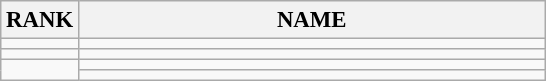<table class="wikitable" style="font-size:95%;">
<tr>
<th>RANK</th>
<th align="left" style="width: 20em">NAME</th>
</tr>
<tr>
<td align="center"></td>
<td></td>
</tr>
<tr>
<td align="center"></td>
<td></td>
</tr>
<tr>
<td rowspan=2 align="center"></td>
<td></td>
</tr>
<tr>
<td></td>
</tr>
</table>
